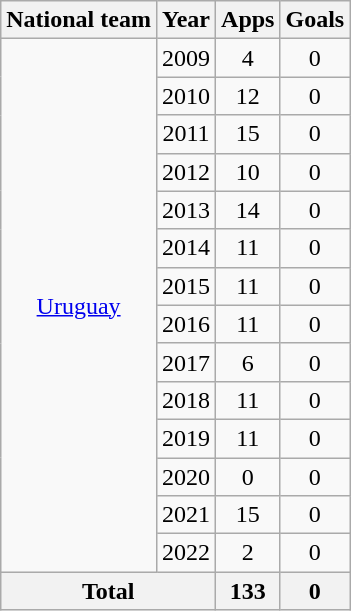<table class="wikitable" style="text-align:center">
<tr>
<th>National team</th>
<th>Year</th>
<th>Apps</th>
<th>Goals</th>
</tr>
<tr>
<td rowspan="14"><a href='#'>Uruguay</a></td>
<td>2009</td>
<td>4</td>
<td>0</td>
</tr>
<tr>
<td>2010</td>
<td>12</td>
<td>0</td>
</tr>
<tr>
<td>2011</td>
<td>15</td>
<td>0</td>
</tr>
<tr>
<td>2012</td>
<td>10</td>
<td>0</td>
</tr>
<tr>
<td>2013</td>
<td>14</td>
<td>0</td>
</tr>
<tr>
<td>2014</td>
<td>11</td>
<td>0</td>
</tr>
<tr>
<td>2015</td>
<td>11</td>
<td>0</td>
</tr>
<tr>
<td>2016</td>
<td>11</td>
<td>0</td>
</tr>
<tr>
<td>2017</td>
<td>6</td>
<td>0</td>
</tr>
<tr>
<td>2018</td>
<td>11</td>
<td>0</td>
</tr>
<tr>
<td>2019</td>
<td>11</td>
<td>0</td>
</tr>
<tr>
<td>2020</td>
<td>0</td>
<td>0</td>
</tr>
<tr>
<td>2021</td>
<td>15</td>
<td>0</td>
</tr>
<tr>
<td>2022</td>
<td>2</td>
<td>0</td>
</tr>
<tr>
<th colspan="2">Total</th>
<th>133</th>
<th>0</th>
</tr>
</table>
